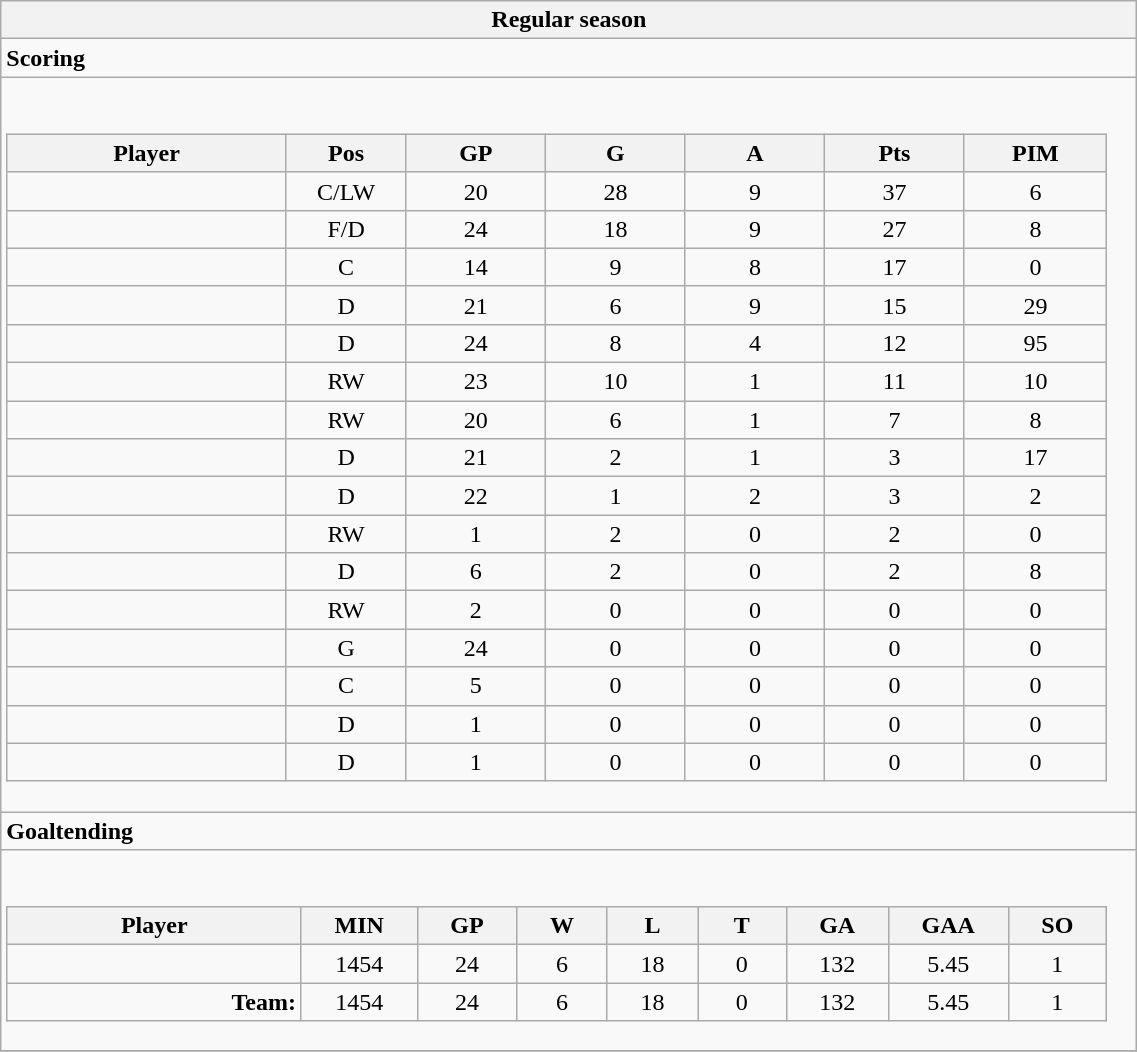<table class="wikitable collapsible" width="60%" border="1">
<tr>
<th>Regular season</th>
</tr>
<tr>
<td class="tocccolors"><strong>Scoring</strong></td>
</tr>
<tr>
<td><br><table class="wikitable sortable">
<tr ALIGN="center">
<th bgcolor="#DDDDFF" width="10%">Player</th>
<th bgcolor="#DDDDFF" width="3%" title="Position">Pos</th>
<th bgcolor="#DDDDFF" width="5%" title="Games played">GP</th>
<th bgcolor="#DDDDFF" width="5%" title="Goals">G</th>
<th bgcolor="#DDDDFF" width="5%" title="Assists">A</th>
<th bgcolor="#DDDDFF" width="5%" title="Points">Pts</th>
<th bgcolor="#DDDDFF" width="5%" title="Penalties in Minutes">PIM</th>
</tr>
<tr align="center">
<td align="right"></td>
<td>C/LW</td>
<td>20</td>
<td>28</td>
<td>9</td>
<td>37</td>
<td>6</td>
</tr>
<tr align="center">
<td align="right"></td>
<td>F/D</td>
<td>24</td>
<td>18</td>
<td>9</td>
<td>27</td>
<td>8</td>
</tr>
<tr align="center">
<td align="right"></td>
<td>C</td>
<td>14</td>
<td>9</td>
<td>8</td>
<td>17</td>
<td>0</td>
</tr>
<tr align="center">
<td align="right"></td>
<td>D</td>
<td>21</td>
<td>6</td>
<td>9</td>
<td>15</td>
<td>29</td>
</tr>
<tr align="center">
<td align="right"></td>
<td>D</td>
<td>24</td>
<td>8</td>
<td>4</td>
<td>12</td>
<td>95</td>
</tr>
<tr align="center">
<td align="right"></td>
<td>RW</td>
<td>23</td>
<td>10</td>
<td>1</td>
<td>11</td>
<td>10</td>
</tr>
<tr align="center">
<td align="right"></td>
<td>RW</td>
<td>20</td>
<td>6</td>
<td>1</td>
<td>7</td>
<td>8</td>
</tr>
<tr align="center">
<td align="right"></td>
<td>D</td>
<td>21</td>
<td>2</td>
<td>1</td>
<td>3</td>
<td>17</td>
</tr>
<tr align="center">
<td align="right"></td>
<td>D</td>
<td>22</td>
<td>1</td>
<td>2</td>
<td>3</td>
<td>2</td>
</tr>
<tr align="center">
<td align="right"></td>
<td>RW</td>
<td>1</td>
<td>2</td>
<td>0</td>
<td>2</td>
<td>0</td>
</tr>
<tr align="center">
<td align="right"></td>
<td>D</td>
<td>6</td>
<td>2</td>
<td>0</td>
<td>2</td>
<td>8</td>
</tr>
<tr align="center">
<td align="right"></td>
<td>RW</td>
<td>2</td>
<td>0</td>
<td>0</td>
<td>0</td>
<td>0</td>
</tr>
<tr align="center">
<td align="right"></td>
<td>G</td>
<td>24</td>
<td>0</td>
<td>0</td>
<td>0</td>
<td>0</td>
</tr>
<tr align="center">
<td align="right"></td>
<td>C</td>
<td>5</td>
<td>0</td>
<td>0</td>
<td>0</td>
<td>0</td>
</tr>
<tr align="center">
<td align="right"></td>
<td>D</td>
<td>1</td>
<td>0</td>
<td>0</td>
<td>0</td>
<td>0</td>
</tr>
<tr align="center">
<td align="right"></td>
<td>D</td>
<td>1</td>
<td>0</td>
<td>0</td>
<td>0</td>
<td>0</td>
</tr>
</table>
</td>
</tr>
<tr>
<td class="toccolors"><strong>Goaltending</strong></td>
</tr>
<tr>
<td><br><table class="wikitable sortable">
<tr>
<th bgcolor="#DDDDFF" width="10%">Player</th>
<th width="3%" bgcolor="#DDDDFF" title="Minutes played">MIN</th>
<th width="3%" bgcolor="#DDDDFF" title="Games played in">GP</th>
<th width="3%" bgcolor="#DDDDFF" title="Wins">W</th>
<th width="3%" bgcolor="#DDDDFF"title="Losses">L</th>
<th width="3%" bgcolor="#DDDDFF" title="Ties">T</th>
<th width="3%" bgcolor="#DDDDFF" title="Goals against">GA</th>
<th width="3%" bgcolor="#DDDDFF" title="Goals against average">GAA</th>
<th width="3%" bgcolor="#DDDDFF"title="Shut-outs">SO</th>
</tr>
<tr align="center">
<td align="right"></td>
<td>1454</td>
<td>24</td>
<td>6</td>
<td>18</td>
<td>0</td>
<td>132</td>
<td>5.45</td>
<td>1</td>
</tr>
<tr align="center">
<td align="right"><strong>Team:</strong></td>
<td>1454</td>
<td>24</td>
<td>6</td>
<td>18</td>
<td>0</td>
<td>132</td>
<td>5.45</td>
<td>1</td>
</tr>
</table>
</td>
</tr>
<tr>
</tr>
</table>
